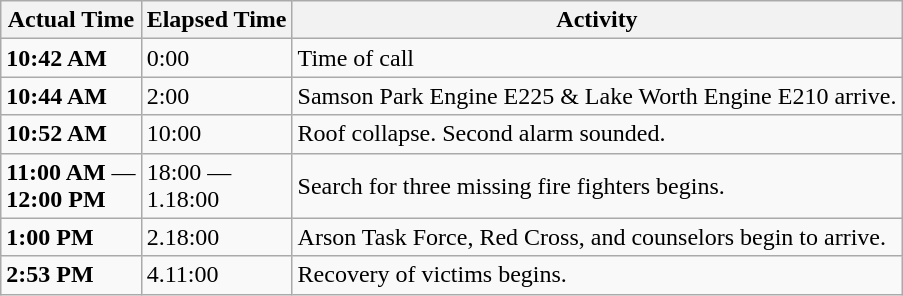<table class="wikitable">
<tr>
<th>Actual Time</th>
<th>Elapsed Time</th>
<th>Activity</th>
</tr>
<tr>
<td><strong>10:42 AM</strong></td>
<td>0:00</td>
<td>Time of call</td>
</tr>
<tr>
<td><strong>10:44 AM</strong></td>
<td>2:00</td>
<td>Samson Park Engine E225 & Lake Worth Engine E210 arrive.</td>
</tr>
<tr>
<td><strong>10:52 AM</strong></td>
<td>10:00</td>
<td>Roof collapse. Second alarm sounded.</td>
</tr>
<tr>
<td><strong>11:00 AM</strong> — <br><strong>12:00 PM</strong></td>
<td>18:00 — <br>1.18:00</td>
<td>Search for three missing fire fighters begins.</td>
</tr>
<tr>
<td><strong>1:00 PM</strong></td>
<td>2.18:00</td>
<td>Arson Task Force, Red Cross, and counselors begin to arrive.</td>
</tr>
<tr>
<td><strong>2:53 PM</strong></td>
<td>4.11:00</td>
<td>Recovery of victims begins.</td>
</tr>
</table>
